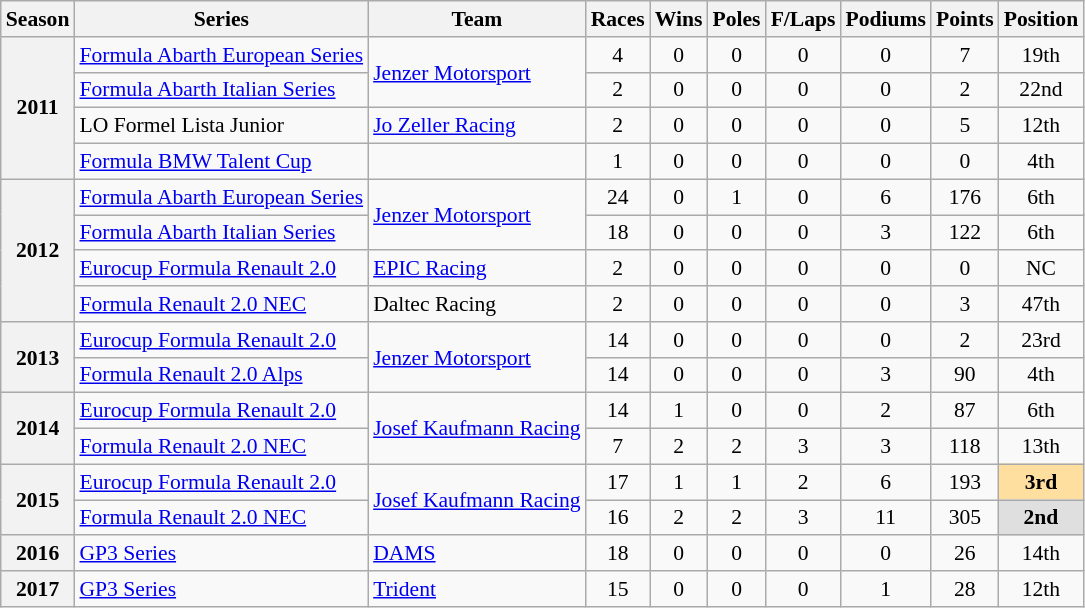<table class="wikitable" style="font-size: 90%; text-align:center">
<tr>
<th>Season</th>
<th>Series</th>
<th>Team</th>
<th>Races</th>
<th>Wins</th>
<th>Poles</th>
<th>F/Laps</th>
<th>Podiums</th>
<th>Points</th>
<th>Position</th>
</tr>
<tr>
<th rowspan=4>2011</th>
<td align=left><a href='#'>Formula Abarth European Series</a></td>
<td rowspan=2 align=left><a href='#'>Jenzer Motorsport</a></td>
<td>4</td>
<td>0</td>
<td>0</td>
<td>0</td>
<td>0</td>
<td>7</td>
<td>19th</td>
</tr>
<tr>
<td align=left><a href='#'>Formula Abarth Italian Series</a></td>
<td>2</td>
<td>0</td>
<td>0</td>
<td>0</td>
<td>0</td>
<td>2</td>
<td>22nd</td>
</tr>
<tr>
<td align=left>LO Formel Lista Junior</td>
<td align=left><a href='#'>Jo Zeller Racing</a></td>
<td>2</td>
<td>0</td>
<td>0</td>
<td>0</td>
<td>0</td>
<td>5</td>
<td>12th</td>
</tr>
<tr>
<td align=left><a href='#'>Formula BMW Talent Cup</a></td>
<td align=left></td>
<td>1</td>
<td>0</td>
<td>0</td>
<td>0</td>
<td>0</td>
<td>0</td>
<td>4th</td>
</tr>
<tr>
<th rowspan=4>2012</th>
<td align=left><a href='#'>Formula Abarth European Series</a></td>
<td rowspan=2 align=left><a href='#'>Jenzer Motorsport</a></td>
<td>24</td>
<td>0</td>
<td>1</td>
<td>0</td>
<td>6</td>
<td>176</td>
<td>6th</td>
</tr>
<tr>
<td align=left><a href='#'>Formula Abarth Italian Series</a></td>
<td>18</td>
<td>0</td>
<td>0</td>
<td>0</td>
<td>3</td>
<td>122</td>
<td>6th</td>
</tr>
<tr>
<td align=left><a href='#'>Eurocup Formula Renault 2.0</a></td>
<td align=left><a href='#'>EPIC Racing</a></td>
<td>2</td>
<td>0</td>
<td>0</td>
<td>0</td>
<td>0</td>
<td>0</td>
<td>NC</td>
</tr>
<tr>
<td align=left><a href='#'>Formula Renault 2.0 NEC</a></td>
<td align=left>Daltec Racing</td>
<td>2</td>
<td>0</td>
<td>0</td>
<td>0</td>
<td>0</td>
<td>3</td>
<td>47th</td>
</tr>
<tr>
<th rowspan=2>2013</th>
<td align=left><a href='#'>Eurocup Formula Renault 2.0</a></td>
<td rowspan=2 align=left><a href='#'>Jenzer Motorsport</a></td>
<td>14</td>
<td>0</td>
<td>0</td>
<td>0</td>
<td>0</td>
<td>2</td>
<td>23rd</td>
</tr>
<tr>
<td align=left><a href='#'>Formula Renault 2.0 Alps</a></td>
<td>14</td>
<td>0</td>
<td>0</td>
<td>0</td>
<td>3</td>
<td>90</td>
<td>4th</td>
</tr>
<tr>
<th rowspan=2>2014</th>
<td align=left><a href='#'>Eurocup Formula Renault 2.0</a></td>
<td align=left rowspan=2><a href='#'>Josef Kaufmann Racing</a></td>
<td>14</td>
<td>1</td>
<td>0</td>
<td>0</td>
<td>2</td>
<td>87</td>
<td>6th</td>
</tr>
<tr>
<td align=left><a href='#'>Formula Renault 2.0 NEC</a></td>
<td>7</td>
<td>2</td>
<td>2</td>
<td>3</td>
<td>3</td>
<td>118</td>
<td>13th</td>
</tr>
<tr>
<th rowspan=2>2015</th>
<td align=left><a href='#'>Eurocup Formula Renault 2.0</a></td>
<td align=left rowspan=2><a href='#'>Josef Kaufmann Racing</a></td>
<td>17</td>
<td>1</td>
<td>1</td>
<td>2</td>
<td>6</td>
<td>193</td>
<td style="background:#FFDF9F;"><strong>3rd</strong></td>
</tr>
<tr>
<td align=left><a href='#'>Formula Renault 2.0 NEC</a></td>
<td>16</td>
<td>2</td>
<td>2</td>
<td>3</td>
<td>11</td>
<td>305</td>
<td style="background:#DFDFDF;"><strong>2nd</strong></td>
</tr>
<tr>
<th>2016</th>
<td align=left><a href='#'>GP3 Series</a></td>
<td align=left><a href='#'>DAMS</a></td>
<td>18</td>
<td>0</td>
<td>0</td>
<td>0</td>
<td>0</td>
<td>26</td>
<td>14th</td>
</tr>
<tr>
<th>2017</th>
<td align=left><a href='#'>GP3 Series</a></td>
<td align=left><a href='#'>Trident</a></td>
<td>15</td>
<td>0</td>
<td>0</td>
<td>0</td>
<td>1</td>
<td>28</td>
<td>12th</td>
</tr>
</table>
